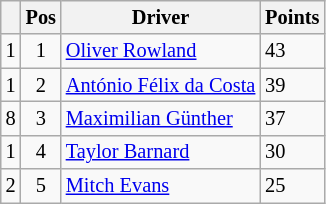<table class="wikitable" style="font-size: 85%;">
<tr>
<th></th>
<th>Pos</th>
<th>Driver</th>
<th>Points</th>
</tr>
<tr>
<td align="left"> 1</td>
<td align="center">1</td>
<td> <a href='#'>Oliver Rowland</a></td>
<td align="left">43</td>
</tr>
<tr>
<td align="left"> 1</td>
<td align="center">2</td>
<td> <a href='#'>António Félix da Costa</a></td>
<td align="left">39</td>
</tr>
<tr>
<td align="left"> 8</td>
<td align="center">3</td>
<td> <a href='#'>Maximilian Günther</a></td>
<td align="left">37</td>
</tr>
<tr>
<td align="left"> 1</td>
<td align="center">4</td>
<td> <a href='#'>Taylor Barnard</a></td>
<td align="left">30</td>
</tr>
<tr>
<td align="left"> 2</td>
<td align="center">5</td>
<td> <a href='#'>Mitch Evans</a></td>
<td align="left">25</td>
</tr>
</table>
